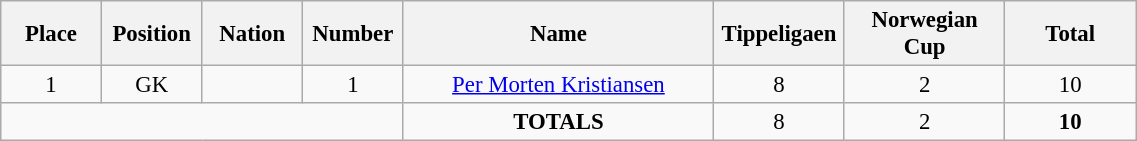<table class="wikitable" style="font-size: 95%; text-align: center;">
<tr>
<th width=60>Place</th>
<th width=60>Position</th>
<th width=60>Nation</th>
<th width=60>Number</th>
<th width=200>Name</th>
<th width=80>Tippeligaen</th>
<th width=100>Norwegian Cup</th>
<th width=80><strong>Total</strong></th>
</tr>
<tr>
<td>1</td>
<td>GK</td>
<td></td>
<td>1</td>
<td><a href='#'>Per Morten Kristiansen</a></td>
<td>8</td>
<td>2</td>
<td>10</td>
</tr>
<tr>
<td colspan="4"></td>
<td><strong>TOTALS</strong></td>
<td>8</td>
<td>2</td>
<td><strong>10</strong></td>
</tr>
</table>
